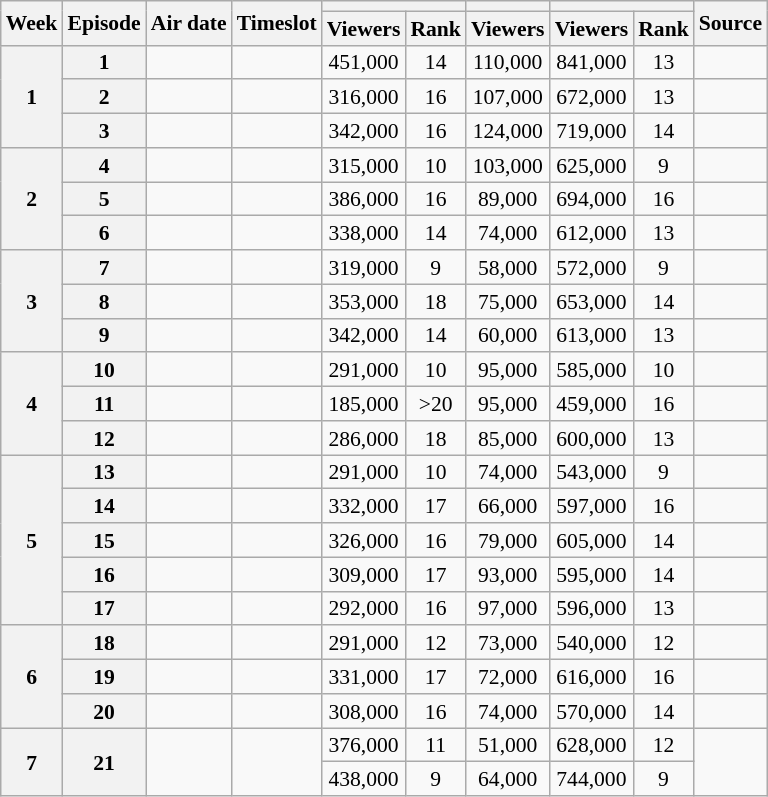<table class="wikitable nowrap" style="text-align:center; font-size:90%; line-height:16px;">
<tr>
<th rowspan="2">Week</th>
<th rowspan="2">Episode</th>
<th rowspan="2" class="unsortable">Air date</th>
<th rowspan="2" class="unsortable">Timeslot</th>
<th colspan="2"></th>
<th></th>
<th colspan="2"></th>
<th rowspan="2">Source</th>
</tr>
<tr>
<th>Viewers</th>
<th>Rank</th>
<th>Viewers</th>
<th>Viewers</th>
<th>Rank</th>
</tr>
<tr>
<th rowspan="3">1</th>
<th>1</th>
<td style="text-align:left"></td>
<td style="text-align:left"></td>
<td>451,000</td>
<td>14</td>
<td>110,000</td>
<td>841,000</td>
<td>13</td>
<td></td>
</tr>
<tr>
<th>2</th>
<td style="text-align:left"></td>
<td style="text-align:left"></td>
<td>316,000</td>
<td>16</td>
<td>107,000</td>
<td>672,000</td>
<td>13</td>
<td></td>
</tr>
<tr>
<th>3</th>
<td style="text-align:left"></td>
<td style="text-align:left"></td>
<td>342,000</td>
<td>16</td>
<td>124,000</td>
<td>719,000</td>
<td>14</td>
<td></td>
</tr>
<tr>
<th rowspan="3">2</th>
<th>4</th>
<td style="text-align:left"></td>
<td style="text-align:left"></td>
<td>315,000</td>
<td>10</td>
<td>103,000</td>
<td>625,000</td>
<td>9</td>
<td></td>
</tr>
<tr>
<th>5</th>
<td style="text-align:left"></td>
<td style="text-align:left"></td>
<td>386,000</td>
<td>16</td>
<td>89,000</td>
<td>694,000</td>
<td>16</td>
<td></td>
</tr>
<tr>
<th>6</th>
<td style="text-align:left"></td>
<td style="text-align:left"></td>
<td>338,000</td>
<td>14</td>
<td>74,000</td>
<td>612,000</td>
<td>13</td>
<td></td>
</tr>
<tr>
<th rowspan="3">3</th>
<th>7</th>
<td style="text-align:left"></td>
<td style="text-align:left"></td>
<td>319,000</td>
<td>9</td>
<td>58,000</td>
<td>572,000</td>
<td>9</td>
<td></td>
</tr>
<tr>
<th>8</th>
<td style="text-align:left"></td>
<td style="text-align:left"></td>
<td>353,000</td>
<td>18</td>
<td>75,000</td>
<td>653,000</td>
<td>14</td>
<td></td>
</tr>
<tr>
<th>9</th>
<td style="text-align:left"></td>
<td style="text-align:left"></td>
<td>342,000</td>
<td>14</td>
<td>60,000</td>
<td>613,000</td>
<td>13</td>
<td></td>
</tr>
<tr>
<th rowspan="3">4</th>
<th>10</th>
<td style="text-align:left"></td>
<td style="text-align:left"></td>
<td>291,000</td>
<td>10</td>
<td>95,000</td>
<td>585,000</td>
<td>10</td>
<td></td>
</tr>
<tr>
<th>11</th>
<td style="text-align:left"></td>
<td style="text-align:left"></td>
<td>185,000</td>
<td>>20</td>
<td>95,000</td>
<td>459,000</td>
<td>16</td>
<td></td>
</tr>
<tr>
<th>12</th>
<td style="text-align:left"></td>
<td style="text-align:left"></td>
<td>286,000</td>
<td>18</td>
<td>85,000</td>
<td>600,000</td>
<td>13</td>
<td></td>
</tr>
<tr>
<th rowspan="5">5</th>
<th>13</th>
<td style="text-align:left"></td>
<td style="text-align:left"></td>
<td>291,000</td>
<td>10</td>
<td>74,000</td>
<td>543,000</td>
<td>9</td>
<td></td>
</tr>
<tr>
<th>14</th>
<td style="text-align:left"></td>
<td style="text-align:left"></td>
<td>332,000</td>
<td>17</td>
<td>66,000</td>
<td>597,000</td>
<td>16</td>
<td></td>
</tr>
<tr>
<th>15</th>
<td style="text-align:left"></td>
<td style="text-align:left"></td>
<td>326,000</td>
<td>16</td>
<td>79,000</td>
<td>605,000</td>
<td>14</td>
<td></td>
</tr>
<tr>
<th>16</th>
<td style="text-align:left"></td>
<td style="text-align:left"></td>
<td>309,000</td>
<td>17</td>
<td>93,000</td>
<td>595,000</td>
<td>14</td>
<td></td>
</tr>
<tr>
<th>17</th>
<td style="text-align:left"></td>
<td style="text-align:left"></td>
<td>292,000</td>
<td>16</td>
<td>97,000</td>
<td>596,000</td>
<td>13</td>
<td></td>
</tr>
<tr>
<th rowspan="3">6</th>
<th>18</th>
<td style="text-align:left"></td>
<td style="text-align:left"></td>
<td>291,000</td>
<td>12</td>
<td>73,000</td>
<td>540,000</td>
<td>12</td>
<td></td>
</tr>
<tr>
<th>19</th>
<td style="text-align:left"></td>
<td style="text-align:left"></td>
<td>331,000</td>
<td>17</td>
<td>72,000</td>
<td>616,000</td>
<td>16</td>
<td></td>
</tr>
<tr>
<th>20</th>
<td style="text-align:left"></td>
<td style="text-align:left"></td>
<td>308,000</td>
<td>16</td>
<td>74,000</td>
<td>570,000</td>
<td>14</td>
<td></td>
</tr>
<tr>
<th rowspan="2">7</th>
<th rowspan="2">21</th>
<td rowspan="2"style="text-align:left"></td>
<td rowspan="2"style="text-align:left"></td>
<td>376,000</td>
<td>11</td>
<td>51,000</td>
<td>628,000</td>
<td>12</td>
<td rowspan="2"></td>
</tr>
<tr>
<td>438,000</td>
<td>9</td>
<td>64,000</td>
<td>744,000</td>
<td>9</td>
</tr>
</table>
